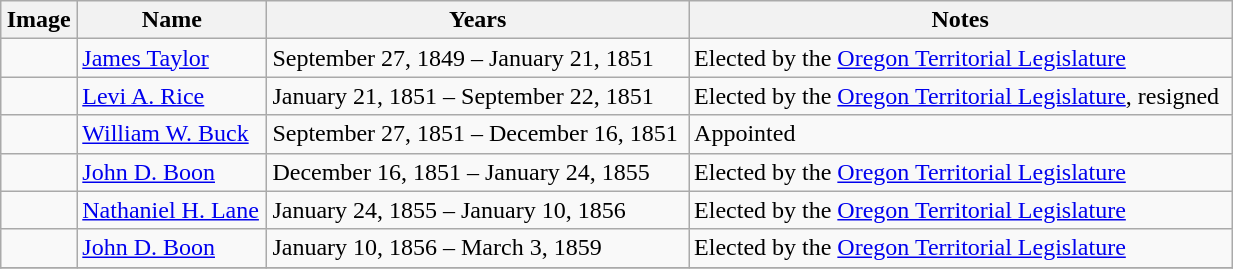<table class="wikitable sortable" style="width:65%">
<tr>
<th>Image</th>
<th>Name</th>
<th>Years</th>
<th>Notes</th>
</tr>
<tr>
<td></td>
<td><a href='#'>James Taylor</a></td>
<td>September 27, 1849 – January 21, 1851</td>
<td>Elected by the <a href='#'>Oregon Territorial Legislature</a></td>
</tr>
<tr>
<td></td>
<td><a href='#'>Levi A. Rice</a></td>
<td>January 21, 1851 – September 22, 1851</td>
<td>Elected by the <a href='#'>Oregon Territorial Legislature</a>, resigned</td>
</tr>
<tr>
<td></td>
<td><a href='#'>William W. Buck</a></td>
<td>September 27, 1851 – December 16, 1851</td>
<td>Appointed</td>
</tr>
<tr>
<td></td>
<td><a href='#'>John D. Boon</a></td>
<td>December 16, 1851 – January 24, 1855</td>
<td>Elected by the <a href='#'>Oregon Territorial Legislature</a></td>
</tr>
<tr>
<td></td>
<td><a href='#'>Nathaniel H. Lane</a></td>
<td>January 24, 1855 – January 10, 1856</td>
<td>Elected by the <a href='#'>Oregon Territorial Legislature</a></td>
</tr>
<tr>
<td></td>
<td><a href='#'>John D. Boon</a></td>
<td>January 10, 1856 – March 3, 1859</td>
<td>Elected by the <a href='#'>Oregon Territorial Legislature</a></td>
</tr>
<tr>
</tr>
</table>
